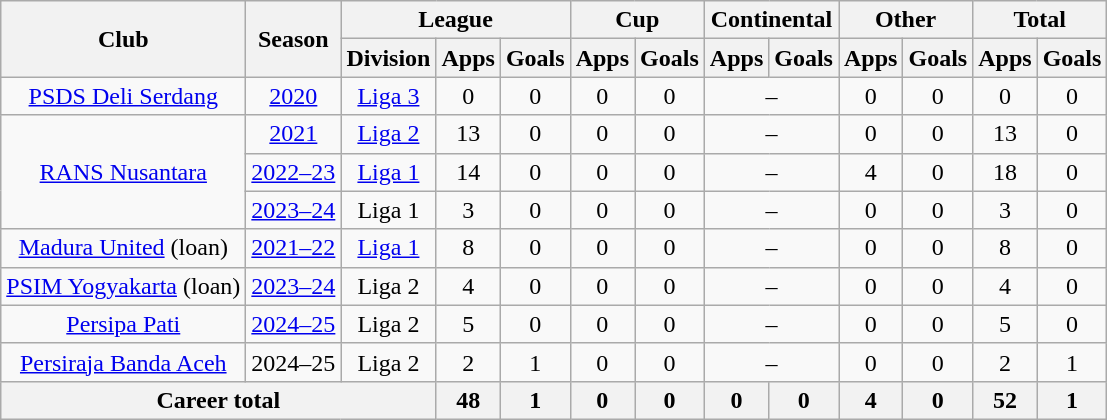<table class="wikitable" style="text-align: center">
<tr>
<th rowspan="2">Club</th>
<th rowspan="2">Season</th>
<th colspan="3">League</th>
<th colspan="2">Cup</th>
<th colspan="2">Continental</th>
<th colspan="2">Other</th>
<th colspan="2">Total</th>
</tr>
<tr>
<th>Division</th>
<th>Apps</th>
<th>Goals</th>
<th>Apps</th>
<th>Goals</th>
<th>Apps</th>
<th>Goals</th>
<th>Apps</th>
<th>Goals</th>
<th>Apps</th>
<th>Goals</th>
</tr>
<tr>
<td rowspan="1"><a href='#'>PSDS Deli Serdang</a></td>
<td><a href='#'>2020</a></td>
<td rowspan="1" valign="center"><a href='#'>Liga 3</a></td>
<td>0</td>
<td>0</td>
<td>0</td>
<td>0</td>
<td colspan="2">–</td>
<td>0</td>
<td>0</td>
<td>0</td>
<td>0</td>
</tr>
<tr>
<td rowspan="3"><a href='#'>RANS Nusantara</a></td>
<td><a href='#'>2021</a></td>
<td rowspan="1" valign="center"><a href='#'>Liga 2</a></td>
<td>13</td>
<td>0</td>
<td>0</td>
<td>0</td>
<td colspan="2">–</td>
<td>0</td>
<td>0</td>
<td>13</td>
<td>0</td>
</tr>
<tr>
<td><a href='#'>2022–23</a></td>
<td><a href='#'>Liga 1</a></td>
<td>14</td>
<td>0</td>
<td>0</td>
<td>0</td>
<td colspan=2>–</td>
<td>4</td>
<td>0</td>
<td>18</td>
<td>0</td>
</tr>
<tr>
<td><a href='#'>2023–24</a></td>
<td>Liga 1</td>
<td>3</td>
<td>0</td>
<td>0</td>
<td>0</td>
<td colspan=2>–</td>
<td>0</td>
<td>0</td>
<td>3</td>
<td>0</td>
</tr>
<tr>
<td rowspan="1"><a href='#'>Madura United</a> (loan)</td>
<td><a href='#'>2021–22</a></td>
<td rowspan="1" valign="center"><a href='#'>Liga 1</a></td>
<td>8</td>
<td>0</td>
<td>0</td>
<td>0</td>
<td colspan="2">–</td>
<td>0</td>
<td>0</td>
<td>8</td>
<td>0</td>
</tr>
<tr>
<td rowspan="1"><a href='#'>PSIM Yogyakarta</a> (loan)</td>
<td><a href='#'>2023–24</a></td>
<td rowspan="1" valign="center">Liga 2</td>
<td>4</td>
<td>0</td>
<td>0</td>
<td>0</td>
<td colspan="2">–</td>
<td>0</td>
<td>0</td>
<td>4</td>
<td>0</td>
</tr>
<tr>
<td rowspan="1"><a href='#'>Persipa Pati</a></td>
<td><a href='#'>2024–25</a></td>
<td rowspan="1" valign="center">Liga 2</td>
<td>5</td>
<td>0</td>
<td>0</td>
<td>0</td>
<td colspan="2">–</td>
<td>0</td>
<td>0</td>
<td>5</td>
<td>0</td>
</tr>
<tr>
<td rowspan="1"><a href='#'>Persiraja Banda Aceh</a></td>
<td>2024–25</td>
<td rowspan="1" valign="center">Liga 2</td>
<td>2</td>
<td>1</td>
<td>0</td>
<td>0</td>
<td colspan="2">–</td>
<td>0</td>
<td>0</td>
<td>2</td>
<td>1</td>
</tr>
<tr>
<th colspan=3>Career total</th>
<th>48</th>
<th>1</th>
<th>0</th>
<th>0</th>
<th>0</th>
<th>0</th>
<th>4</th>
<th>0</th>
<th>52</th>
<th>1</th>
</tr>
</table>
